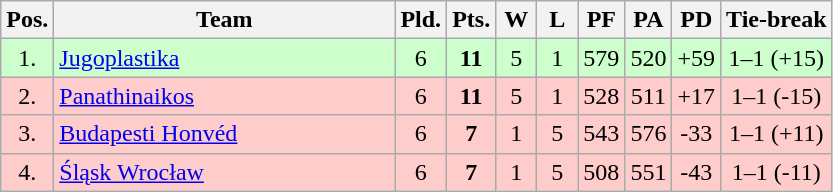<table class="wikitable" style="text-align:center">
<tr>
<th width=15>Pos.</th>
<th width=220>Team</th>
<th width=20>Pld.</th>
<th width=20>Pts.</th>
<th width=20>W</th>
<th width=20>L</th>
<th width=20>PF</th>
<th width=20>PA</th>
<th width=20>PD</th>
<th>Tie-break</th>
</tr>
<tr style="background: #ccffcc;">
<td>1.</td>
<td align=left> <a href='#'>Jugoplastika</a></td>
<td>6</td>
<td><strong>11</strong></td>
<td>5</td>
<td>1</td>
<td>579</td>
<td>520</td>
<td>+59</td>
<td>1–1 (+15)</td>
</tr>
<tr style="background: #ffcccc;">
<td>2.</td>
<td align=left> <a href='#'>Panathinaikos</a></td>
<td>6</td>
<td><strong>11</strong></td>
<td>5</td>
<td>1</td>
<td>528</td>
<td>511</td>
<td>+17</td>
<td>1–1 (-15)</td>
</tr>
<tr style="background: #ffcccc;">
<td>3.</td>
<td align=left> <a href='#'>Budapesti Honvéd</a></td>
<td>6</td>
<td><strong>7</strong></td>
<td>1</td>
<td>5</td>
<td>543</td>
<td>576</td>
<td>-33</td>
<td>1–1 (+11)</td>
</tr>
<tr style="background: #ffcccc;">
<td>4.</td>
<td align=left> <a href='#'>Śląsk Wrocław</a></td>
<td>6</td>
<td><strong>7</strong></td>
<td>1</td>
<td>5</td>
<td>508</td>
<td>551</td>
<td>-43</td>
<td>1–1 (-11)</td>
</tr>
</table>
